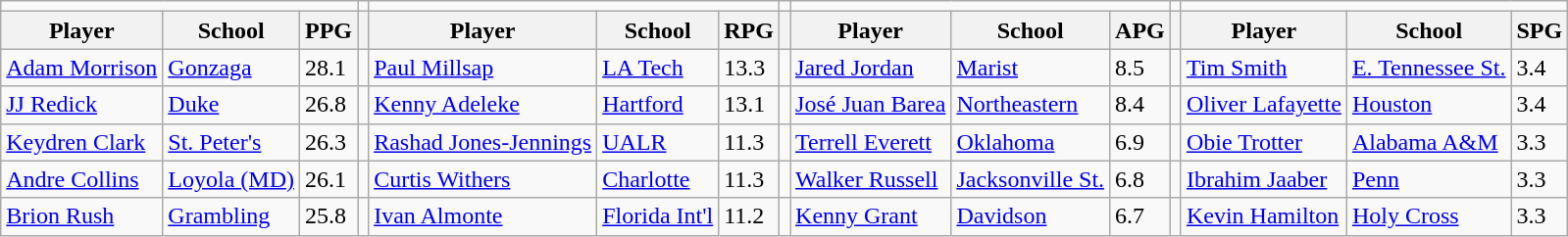<table class="wikitable" style="text-align: left;">
<tr>
<td colspan=3></td>
<td></td>
<td colspan=3></td>
<td></td>
<td colspan=3></td>
<td></td>
<td colspan=3></td>
</tr>
<tr>
<th>Player</th>
<th>School</th>
<th>PPG</th>
<th></th>
<th>Player</th>
<th>School</th>
<th>RPG</th>
<th></th>
<th>Player</th>
<th>School</th>
<th>APG</th>
<th></th>
<th>Player</th>
<th>School</th>
<th>SPG</th>
</tr>
<tr>
<td style="text-align:left;"><a href='#'>Adam Morrison</a></td>
<td><a href='#'>Gonzaga</a></td>
<td>28.1</td>
<td></td>
<td><a href='#'>Paul Millsap</a></td>
<td><a href='#'>LA Tech</a></td>
<td>13.3</td>
<td></td>
<td><a href='#'>Jared Jordan</a></td>
<td><a href='#'>Marist</a></td>
<td>8.5</td>
<td></td>
<td><a href='#'>Tim Smith</a></td>
<td><a href='#'>E. Tennessee St.</a></td>
<td>3.4</td>
</tr>
<tr>
<td style="text-align:left;"><a href='#'>JJ Redick</a></td>
<td><a href='#'>Duke</a></td>
<td>26.8</td>
<td></td>
<td><a href='#'>Kenny Adeleke</a></td>
<td><a href='#'>Hartford</a></td>
<td>13.1</td>
<td></td>
<td><a href='#'>José Juan Barea</a></td>
<td><a href='#'>Northeastern</a></td>
<td>8.4</td>
<td></td>
<td><a href='#'>Oliver Lafayette</a></td>
<td><a href='#'>Houston</a></td>
<td>3.4</td>
</tr>
<tr>
<td style="text-align:left;"><a href='#'>Keydren Clark</a></td>
<td><a href='#'>St. Peter's</a></td>
<td>26.3</td>
<td></td>
<td><a href='#'>Rashad Jones-Jennings</a></td>
<td><a href='#'>UALR</a></td>
<td>11.3</td>
<td></td>
<td><a href='#'>Terrell Everett</a></td>
<td><a href='#'>Oklahoma</a></td>
<td>6.9</td>
<td></td>
<td><a href='#'>Obie Trotter</a></td>
<td><a href='#'>Alabama A&M</a></td>
<td>3.3</td>
</tr>
<tr>
<td style="text-align:left;"><a href='#'>Andre Collins</a></td>
<td><a href='#'>Loyola (MD)</a></td>
<td>26.1</td>
<td></td>
<td><a href='#'>Curtis Withers</a></td>
<td><a href='#'>Charlotte</a></td>
<td>11.3</td>
<td></td>
<td><a href='#'>Walker Russell</a></td>
<td><a href='#'>Jacksonville St.</a></td>
<td>6.8</td>
<td></td>
<td><a href='#'>Ibrahim Jaaber</a></td>
<td><a href='#'>Penn</a></td>
<td>3.3</td>
</tr>
<tr>
<td style="text-align:left;"><a href='#'>Brion Rush</a></td>
<td><a href='#'>Grambling</a></td>
<td>25.8</td>
<td></td>
<td><a href='#'>Ivan Almonte</a></td>
<td><a href='#'>Florida Int'l</a></td>
<td>11.2</td>
<td></td>
<td><a href='#'>Kenny Grant</a></td>
<td><a href='#'>Davidson</a></td>
<td>6.7</td>
<td></td>
<td><a href='#'>Kevin Hamilton</a></td>
<td><a href='#'>Holy Cross</a></td>
<td>3.3</td>
</tr>
</table>
